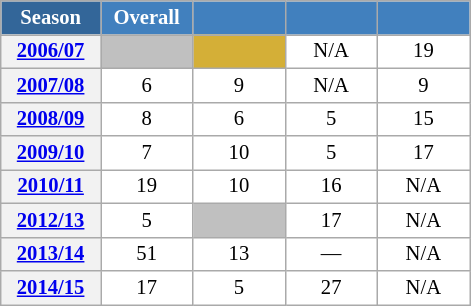<table class="wikitable" style="font-size:86%; text-align:center; border:grey solid 1px; border-collapse:collapse; background:#ffffff;">
<tr>
<th style="background-color:#369; color:white; width:60px;"> Season </th>
<th style="background-color:#4180be; color:white; width:55px;">Overall</th>
<th style="background-color:#4180be; color:white; width:55px;"></th>
<th style="background-color:#4180be; color:white; width:55px;"></th>
<th style="background-color:#4180be; color:white; width:55px;"></th>
</tr>
<tr>
<th scope=row align=center><a href='#'>2006/07</a></th>
<td align=center bgcolor=silver></td>
<td align=center bgcolor=#D4AF37></td>
<td align=center>N/A</td>
<td align=center>19</td>
</tr>
<tr>
<th scope=row align=center><a href='#'>2007/08</a></th>
<td align=center>6</td>
<td align=center>9</td>
<td align=center>N/A</td>
<td align=center>9</td>
</tr>
<tr>
<th scope=row align=center><a href='#'>2008/09</a></th>
<td align=center>8</td>
<td align=center>6</td>
<td align=center>5</td>
<td align=center>15</td>
</tr>
<tr>
<th scope=row align=center><a href='#'>2009/10</a></th>
<td align=center>7</td>
<td align=center>10</td>
<td align=center>5</td>
<td align=center>17</td>
</tr>
<tr>
<th scope=row align=center><a href='#'>2010/11</a></th>
<td align=center>19</td>
<td align=center>10</td>
<td align=center>16</td>
<td align=center>N/A</td>
</tr>
<tr>
<th scope=row align=center><a href='#'>2012/13</a></th>
<td align=center>5</td>
<td align=center bgcolor=silver></td>
<td align=center>17</td>
<td align=center>N/A</td>
</tr>
<tr>
<th scope=row align=center><a href='#'>2013/14</a></th>
<td align=center>51</td>
<td align=center>13</td>
<td align=center>—</td>
<td align=center>N/A</td>
</tr>
<tr>
<th scope=row align=center><a href='#'>2014/15</a></th>
<td align=center>17</td>
<td align=center>5</td>
<td align=center>27</td>
<td align=center>N/A</td>
</tr>
</table>
